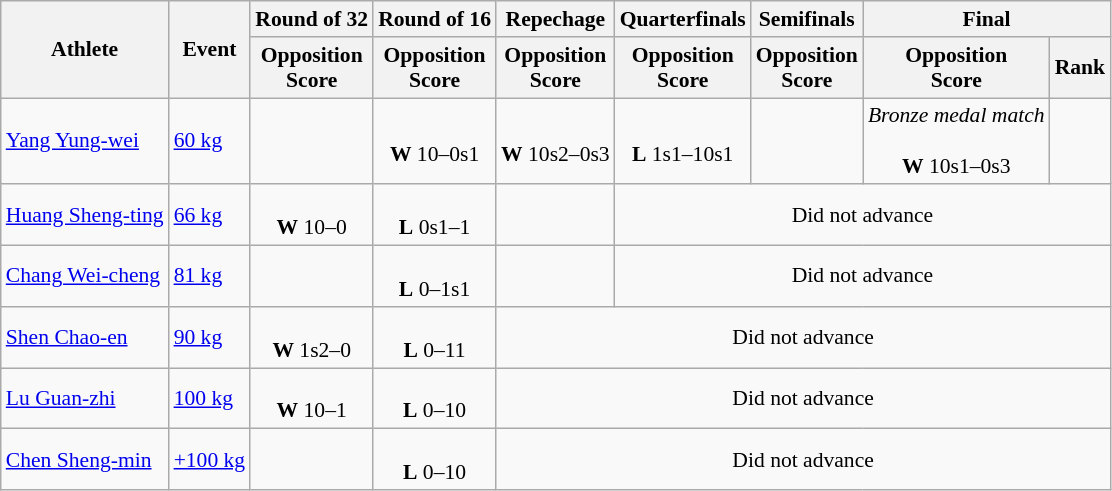<table class="wikitable" style="font-size:90%; text-align:center">
<tr>
<th rowspan="2">Athlete</th>
<th rowspan="2">Event</th>
<th>Round of 32</th>
<th>Round of 16</th>
<th>Repechage</th>
<th>Quarterfinals</th>
<th>Semifinals</th>
<th colspan="2">Final</th>
</tr>
<tr>
<th>Opposition<br>Score</th>
<th>Opposition<br>Score</th>
<th>Opposition<br>Score</th>
<th>Opposition<br>Score</th>
<th>Opposition<br>Score</th>
<th>Opposition<br>Score</th>
<th>Rank</th>
</tr>
<tr>
<td align="left"><a href='#'>Yang Yung-wei</a></td>
<td align="left"><a href='#'>60 kg</a></td>
<td></td>
<td><br><strong>W</strong> 10–0s1</td>
<td><br><strong>W</strong> 10s2–0s3</td>
<td><br><strong>L</strong> 1s1–10s1</td>
<td></td>
<td><em>Bronze medal match</em><br><br><strong>W</strong> 10s1–0s3</td>
<td></td>
</tr>
<tr>
<td align="left"><a href='#'>Huang Sheng-ting</a></td>
<td align="left"><a href='#'>66 kg</a></td>
<td><br><strong>W</strong> 10–0</td>
<td><br><strong>L</strong> 0s1–1</td>
<td></td>
<td colspan="4">Did not advance</td>
</tr>
<tr>
<td align="left"><a href='#'>Chang Wei-cheng</a></td>
<td align="left"><a href='#'>81 kg</a></td>
<td></td>
<td><br><strong>L</strong> 0–1s1</td>
<td></td>
<td colspan="4">Did not advance</td>
</tr>
<tr>
<td align="left"><a href='#'>Shen Chao-en</a></td>
<td align="left"><a href='#'>90 kg</a></td>
<td><br><strong>W</strong> 1s2–0</td>
<td><br><strong>L</strong> 0–11</td>
<td colspan="5">Did not advance</td>
</tr>
<tr>
<td align="left"><a href='#'>Lu Guan-zhi</a></td>
<td align="left"><a href='#'>100 kg</a></td>
<td><br><strong>W</strong> 10–1</td>
<td><br><strong>L</strong> 0–10</td>
<td colspan="5">Did not advance</td>
</tr>
<tr>
<td align="left"><a href='#'>Chen Sheng-min</a></td>
<td align="left"><a href='#'>+100 kg</a></td>
<td></td>
<td><br><strong>L</strong> 0–10</td>
<td colspan="5">Did not advance</td>
</tr>
</table>
